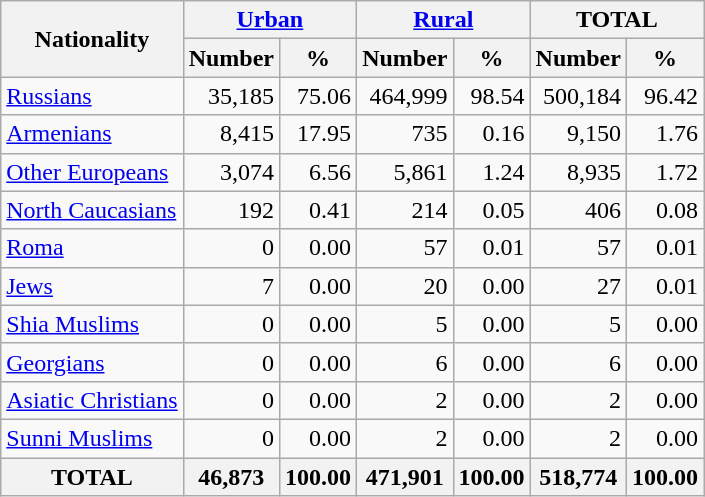<table class="wikitable sortable">
<tr>
<th rowspan="2">Nationality</th>
<th colspan="2"><a href='#'>Urban</a></th>
<th colspan="2"><a href='#'>Rural</a></th>
<th colspan="2">TOTAL</th>
</tr>
<tr>
<th>Number</th>
<th>%</th>
<th>Number</th>
<th>%</th>
<th>Number</th>
<th>%</th>
</tr>
<tr>
<td><a href='#'>Russians</a></td>
<td align="right">35,185</td>
<td align="right">75.06</td>
<td align="right">464,999</td>
<td align="right">98.54</td>
<td align="right">500,184</td>
<td align="right">96.42</td>
</tr>
<tr>
<td><a href='#'>Armenians</a></td>
<td align="right">8,415</td>
<td align="right">17.95</td>
<td align="right">735</td>
<td align="right">0.16</td>
<td align="right">9,150</td>
<td align="right">1.76</td>
</tr>
<tr>
<td><a href='#'>Other Europeans</a></td>
<td align="right">3,074</td>
<td align="right">6.56</td>
<td align="right">5,861</td>
<td align="right">1.24</td>
<td align="right">8,935</td>
<td align="right">1.72</td>
</tr>
<tr>
<td><a href='#'>North Caucasians</a></td>
<td align="right">192</td>
<td align="right">0.41</td>
<td align="right">214</td>
<td align="right">0.05</td>
<td align="right">406</td>
<td align="right">0.08</td>
</tr>
<tr>
<td><a href='#'>Roma</a></td>
<td align="right">0</td>
<td align="right">0.00</td>
<td align="right">57</td>
<td align="right">0.01</td>
<td align="right">57</td>
<td align="right">0.01</td>
</tr>
<tr>
<td><a href='#'>Jews</a></td>
<td align="right">7</td>
<td align="right">0.00</td>
<td align="right">20</td>
<td align="right">0.00</td>
<td align="right">27</td>
<td align="right">0.01</td>
</tr>
<tr>
<td><a href='#'>Shia Muslims</a></td>
<td align="right">0</td>
<td align="right">0.00</td>
<td align="right">5</td>
<td align="right">0.00</td>
<td align="right">5</td>
<td align="right">0.00</td>
</tr>
<tr>
<td><a href='#'>Georgians</a></td>
<td align="right">0</td>
<td align="right">0.00</td>
<td align="right">6</td>
<td align="right">0.00</td>
<td align="right">6</td>
<td align="right">0.00</td>
</tr>
<tr>
<td><a href='#'>Asiatic Christians</a></td>
<td align="right">0</td>
<td align="right">0.00</td>
<td align="right">2</td>
<td align="right">0.00</td>
<td align="right">2</td>
<td align="right">0.00</td>
</tr>
<tr>
<td><a href='#'>Sunni Muslims</a></td>
<td align="right">0</td>
<td align="right">0.00</td>
<td align="right">2</td>
<td align="right">0.00</td>
<td align="right">2</td>
<td align="right">0.00</td>
</tr>
<tr>
<th>TOTAL</th>
<th>46,873</th>
<th>100.00</th>
<th>471,901</th>
<th>100.00</th>
<th>518,774</th>
<th>100.00</th>
</tr>
</table>
